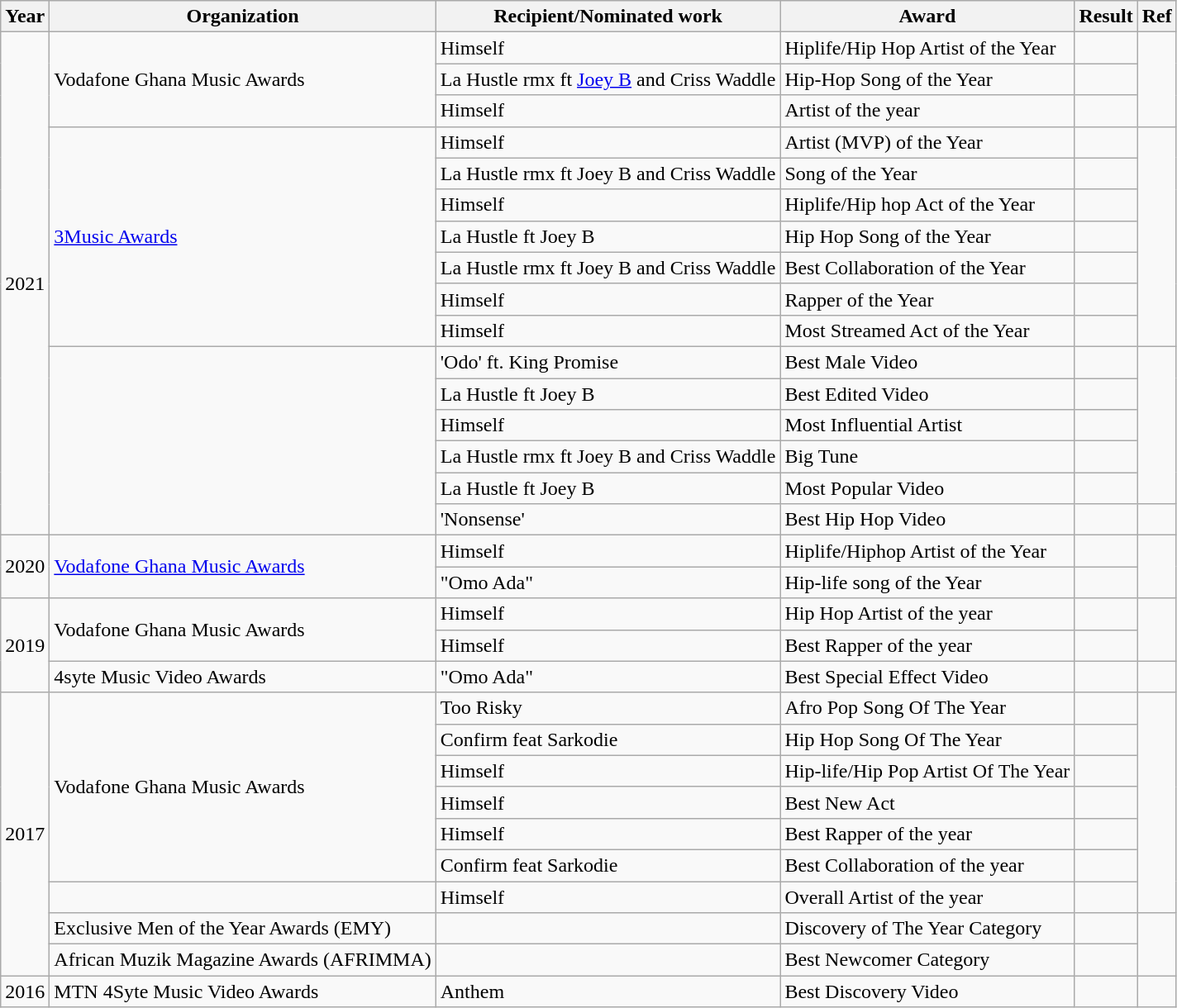<table class="wikitable sortable">
<tr>
<th><strong>Year</strong></th>
<th>Organization</th>
<th><strong>Recipient/Nominated work</strong></th>
<th><strong>Award</strong></th>
<th><strong>Result</strong></th>
<th><strong>Ref</strong></th>
</tr>
<tr>
<td rowspan="16">2021</td>
<td rowspan="3">Vodafone Ghana Music Awards</td>
<td>Himself</td>
<td>Hiplife/Hip Hop Artist of the Year</td>
<td></td>
<td rowspan="3"></td>
</tr>
<tr>
<td>La Hustle rmx ft <a href='#'>Joey B</a> and Criss Waddle</td>
<td>Hip-Hop Song of the Year</td>
<td></td>
</tr>
<tr>
<td>Himself</td>
<td>Artist of the year</td>
<td></td>
</tr>
<tr>
<td rowspan="7"><a href='#'>3Music Awards</a></td>
<td>Himself</td>
<td>Artist (MVP) of the Year</td>
<td></td>
<td rowspan="7"></td>
</tr>
<tr>
<td>La Hustle rmx ft Joey B and Criss Waddle</td>
<td>Song of the Year</td>
<td></td>
</tr>
<tr>
<td>Himself</td>
<td>Hiplife/Hip hop Act of the Year</td>
<td></td>
</tr>
<tr>
<td>La Hustle ft Joey B</td>
<td>Hip Hop Song of the Year</td>
<td></td>
</tr>
<tr>
<td>La Hustle rmx ft Joey B and Criss Waddle</td>
<td>Best Collaboration of the Year</td>
<td></td>
</tr>
<tr>
<td>Himself</td>
<td>Rapper of the Year</td>
<td></td>
</tr>
<tr>
<td>Himself</td>
<td>Most Streamed Act of the Year</td>
<td></td>
</tr>
<tr>
<td rowspan="6"></td>
<td>'Odo' ft. King Promise</td>
<td>Best Male Video</td>
<td></td>
<td rowspan="5"></td>
</tr>
<tr>
<td>La Hustle ft Joey B</td>
<td>Best Edited Video</td>
<td></td>
</tr>
<tr>
<td>Himself</td>
<td>Most Influential Artist</td>
<td></td>
</tr>
<tr>
<td>La Hustle rmx ft Joey B and Criss Waddle</td>
<td>Big Tune</td>
<td></td>
</tr>
<tr>
<td>La Hustle ft Joey B</td>
<td>Most Popular Video</td>
<td></td>
</tr>
<tr>
<td>'Nonsense'</td>
<td>Best Hip Hop Video</td>
<td></td>
<td></td>
</tr>
<tr>
<td rowspan="2">2020</td>
<td rowspan="2"><a href='#'>Vodafone Ghana Music Awards</a></td>
<td>Himself</td>
<td>Hiplife/Hiphop Artist of the Year</td>
<td></td>
<td rowspan="2"></td>
</tr>
<tr>
<td>"Omo Ada"</td>
<td>Hip-life song of the Year</td>
<td></td>
</tr>
<tr>
<td rowspan="3">2019</td>
<td rowspan="2">Vodafone Ghana Music Awards</td>
<td>Himself</td>
<td>Hip Hop Artist of the year</td>
<td></td>
<td rowspan="2"></td>
</tr>
<tr>
<td>Himself</td>
<td>Best Rapper of the year</td>
<td></td>
</tr>
<tr>
<td>4syte Music Video Awards</td>
<td>"Omo Ada"</td>
<td>Best Special Effect Video</td>
<td></td>
<td></td>
</tr>
<tr>
<td rowspan="9">2017</td>
<td rowspan="6">Vodafone Ghana Music Awards</td>
<td>Too Risky</td>
<td>Afro Pop Song Of The Year</td>
<td></td>
<td rowspan="7"></td>
</tr>
<tr>
<td>Confirm feat Sarkodie</td>
<td>Hip Hop Song Of The Year</td>
<td></td>
</tr>
<tr>
<td>Himself</td>
<td>Hip-life/Hip Pop Artist Of The Year</td>
<td></td>
</tr>
<tr>
<td>Himself</td>
<td>Best New Act</td>
<td></td>
</tr>
<tr>
<td>Himself</td>
<td>Best Rapper of the year</td>
<td></td>
</tr>
<tr>
<td>Confirm feat Sarkodie</td>
<td>Best Collaboration of the year</td>
<td></td>
</tr>
<tr>
<td></td>
<td>Himself</td>
<td>Overall Artist of the year</td>
<td></td>
</tr>
<tr>
<td>Exclusive Men of the Year Awards (EMY)</td>
<td></td>
<td>Discovery of The Year Category</td>
<td></td>
<td rowspan="2"></td>
</tr>
<tr>
<td>African Muzik Magazine Awards (AFRIMMA)</td>
<td></td>
<td>Best Newcomer Category</td>
<td></td>
</tr>
<tr>
<td>2016</td>
<td>MTN 4Syte Music Video Awards</td>
<td>Anthem</td>
<td>Best Discovery Video</td>
<td></td>
<td></td>
</tr>
</table>
